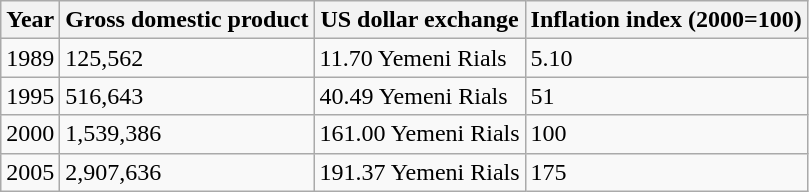<table class="wikitable">
<tr>
<th>Year</th>
<th>Gross domestic product</th>
<th>US dollar exchange</th>
<th>Inflation index (2000=100)</th>
</tr>
<tr>
<td>1989</td>
<td>125,562</td>
<td>11.70 Yemeni Rials</td>
<td>5.10</td>
</tr>
<tr>
<td>1995</td>
<td>516,643</td>
<td>40.49 Yemeni Rials</td>
<td>51</td>
</tr>
<tr>
<td>2000</td>
<td>1,539,386</td>
<td>161.00 Yemeni Rials</td>
<td>100</td>
</tr>
<tr>
<td>2005</td>
<td>2,907,636</td>
<td>191.37 Yemeni Rials</td>
<td>175</td>
</tr>
</table>
